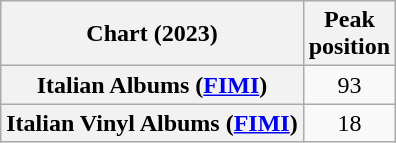<table class="wikitable plainrowheaders" style="text-align:center">
<tr>
<th scope="col">Chart (2023)</th>
<th scope="col">Peak<br>position</th>
</tr>
<tr>
<th scope="row">Italian Albums (<a href='#'>FIMI</a>)</th>
<td>93</td>
</tr>
<tr>
<th scope="row">Italian Vinyl Albums (<a href='#'>FIMI</a>)</th>
<td>18</td>
</tr>
</table>
